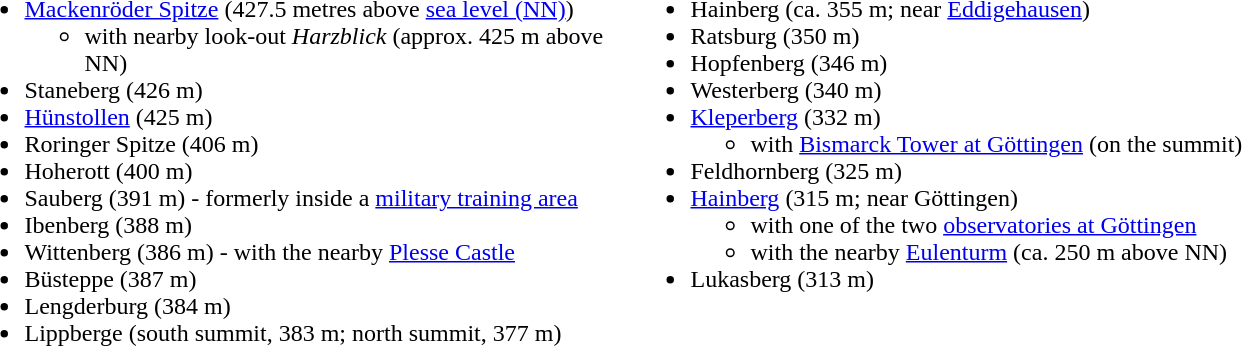<table>
<tr>
<td valign = "top" width = "440"><br><ul><li><a href='#'>Mackenröder Spitze</a> (427.5 metres above <a href='#'>sea level (NN)</a>)<ul><li>with nearby look-out <em>Harzblick</em> (approx. 425 m above NN)</li></ul></li><li>Staneberg (426 m)</li><li><a href='#'>Hünstollen</a> (425 m)</li><li>Roringer Spitze (406 m)</li><li>Hoherott (400 m)</li><li>Sauberg (391 m) - formerly inside a <a href='#'>military training area</a></li><li>Ibenberg (388 m)</li><li>Wittenberg (386 m) - with the nearby <a href='#'>Plesse Castle</a></li><li>Büsteppe (387 m)</li><li>Lengderburg (384 m)</li><li>Lippberge (south summit, 383 m; north summit, 377 m)</li></ul></td>
<td valign = "top"><br><ul><li>Hainberg (ca. 355 m; near <a href='#'>Eddigehausen</a>)</li><li>Ratsburg (350 m)</li><li>Hopfenberg (346 m)</li><li>Westerberg (340 m)</li><li><a href='#'>Kleperberg</a> (332 m)<ul><li>with <a href='#'>Bismarck Tower at Göttingen</a> (on the summit)</li></ul></li><li>Feldhornberg (325 m)</li><li><a href='#'>Hainberg</a> (315 m; near Göttingen)<ul><li>with one of the two <a href='#'>observatories at Göttingen</a></li><li>with the nearby <a href='#'>Eulenturm</a> (ca. 250 m above NN)</li></ul></li><li>Lukasberg (313 m)</li></ul></td>
</tr>
</table>
